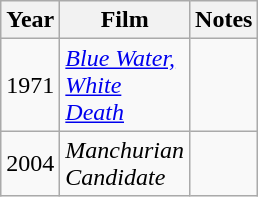<table class="wikitable sortable">
<tr>
<th width="2">Year</th>
<th width="2">Film</th>
<th width="2">Notes</th>
</tr>
<tr>
<td>1971</td>
<td><em><a href='#'>Blue Water, White Death</a></em></td>
<td></td>
</tr>
<tr>
<td>2004</td>
<td><em>Manchurian Candidate</em></td>
</tr>
</table>
